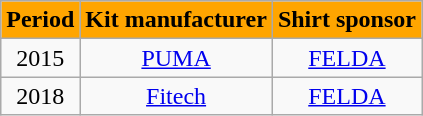<table class="wikitable" style="text-align:center;margin-left:1em;float:center">
<tr>
<th style="background:Orange; color:Black;">Period</th>
<th style="background:Orange; color:Black;">Kit manufacturer</th>
<th style="background:Orange; color:Black;">Shirt sponsor</th>
</tr>
<tr>
<td>2015</td>
<td><a href='#'>PUMA</a></td>
<td><a href='#'>FELDA</a></td>
</tr>
<tr>
<td>2018</td>
<td><a href='#'>Fitech</a></td>
<td><a href='#'>FELDA</a></td>
</tr>
</table>
